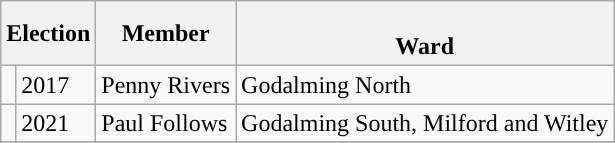<table class="wikitable">
<tr>
<th colspan="2">Election</th>
<th>Member</th>
<th><br>Ward</th>
</tr>
<tr>
<td style="background-color: "></td>
<td>2017</td>
<td>Penny Rivers</td>
<td>Godalming North</td>
</tr>
<tr>
<td style="background-color: "></td>
<td>2021</td>
<td>Paul Follows</td>
<td>Godalming South, Milford and Witley</td>
</tr>
<tr>
</tr>
</table>
